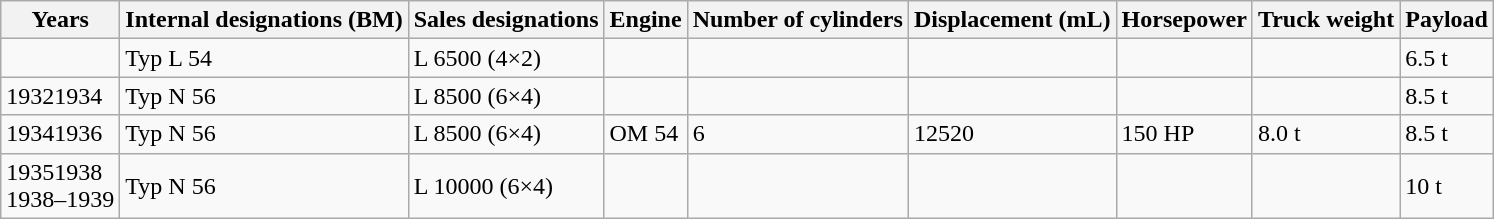<table class="wikitable sortable" style="text-align: left;">
<tr>
<th>Years</th>
<th>Internal designations (BM)</th>
<th>Sales designations</th>
<th>Engine</th>
<th>Number of cylinders</th>
<th>Displacement (mL)</th>
<th>Horsepower</th>
<th>Truck weight</th>
<th>Payload</th>
</tr>
<tr>
<td></td>
<td>Typ L 54</td>
<td>L 6500 (4×2)</td>
<td></td>
<td></td>
<td></td>
<td></td>
<td></td>
<td>6.5 t</td>
</tr>
<tr>
<td>19321934</td>
<td>Typ N 56</td>
<td>L 8500 (6×4)</td>
<td></td>
<td></td>
<td></td>
<td></td>
<td></td>
<td>8.5 t</td>
</tr>
<tr>
<td>19341936</td>
<td>Typ N 56</td>
<td>L 8500 (6×4)</td>
<td>OM 54</td>
<td>6</td>
<td>12520</td>
<td>150 HP</td>
<td>8.0 t</td>
<td>8.5 t</td>
</tr>
<tr>
<td>19351938<br>1938–1939</td>
<td>Typ N 56</td>
<td>L 10000 (6×4)</td>
<td></td>
<td></td>
<td></td>
<td></td>
<td></td>
<td>10 t</td>
</tr>
</table>
